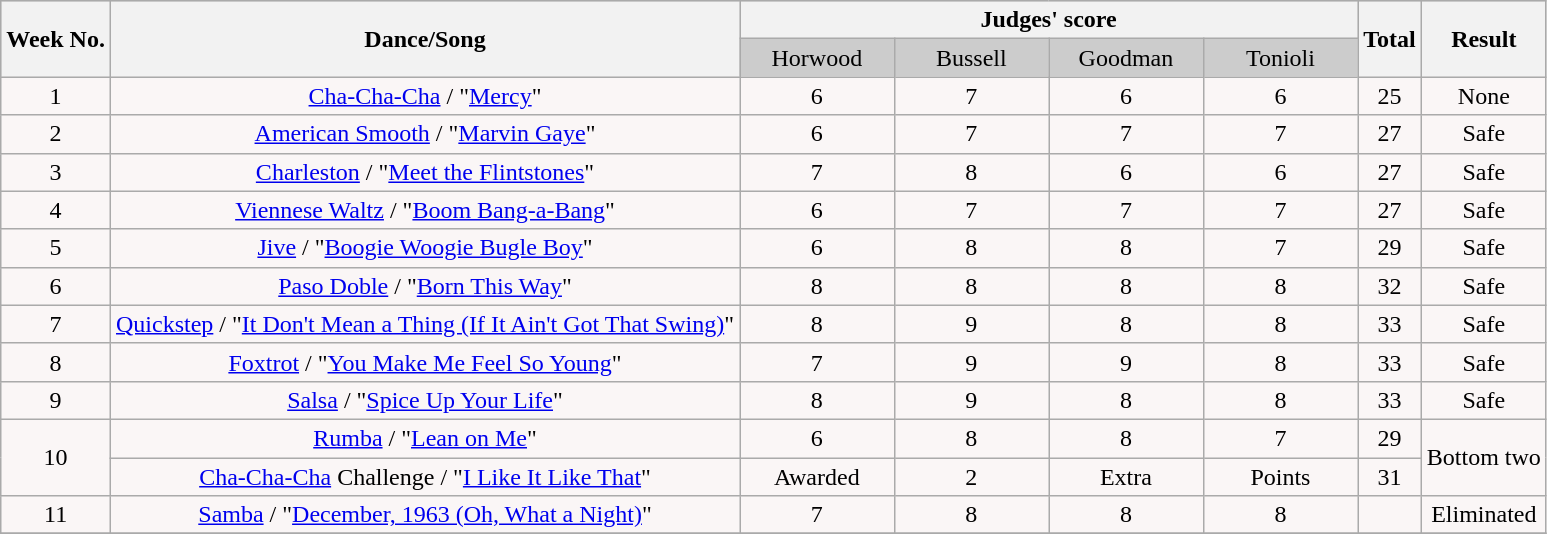<table class="wikitable collapsible collapsed">
<tr style="text-align:Center; background:#ccc;">
<th rowspan="2"><strong>Week No.</strong></th>
<th rowspan="2"><strong>Dance/Song</strong></th>
<th colspan="4"><strong>Judges' score</strong></th>
<th rowspan="2"><strong>Total</strong></th>
<th rowspan="2"><strong>Result</strong></th>
</tr>
<tr style="text-align:center; background:#ccc;">
<td style="width:10%; ">Horwood</td>
<td style="width:10%; ">Bussell</td>
<td style="width:10%; ">Goodman</td>
<td style="width:10%; ">Tonioli</td>
</tr>
<tr ;">
<td style="text-align:center; background:#faf6f6;">1</td>
<td style="text-align:center; background:#faf6f6;"><a href='#'>Cha-Cha-Cha</a> / "<a href='#'>Mercy</a>"</td>
<td style="text-align:center; background:#faf6f6;">6</td>
<td style="text-align:center; background:#faf6f6;">7</td>
<td style="text-align:center; background:#faf6f6;">6</td>
<td style="text-align:center; background:#faf6f6;">6</td>
<td style="text-align:center; background:#faf6f6;">25</td>
<td style="text-align:center; background:#faf6f6;">None</td>
</tr>
<tr>
<td style="text-align:center; background:#faf6f6;">2</td>
<td style="text-align:center; background:#faf6f6;"><a href='#'>American Smooth</a> / "<a href='#'>Marvin Gaye</a>"</td>
<td style="text-align:center; background:#faf6f6;">6</td>
<td style="text-align:center; background:#faf6f6;">7</td>
<td style="text-align:center; background:#faf6f6;">7</td>
<td style="text-align:center; background:#faf6f6;">7</td>
<td style="text-align:center; background:#faf6f6;">27</td>
<td style="text-align:center; background:#faf6f6;">Safe</td>
</tr>
<tr>
<td style="text-align:center; background:#faf6f6;">3</td>
<td style="text-align:center; background:#faf6f6;"><a href='#'>Charleston</a> / "<a href='#'>Meet the Flintstones</a>"</td>
<td style="text-align:center; background:#faf6f6;">7</td>
<td style="text-align:center; background:#faf6f6;">8</td>
<td style="text-align:center; background:#faf6f6;">6</td>
<td style="text-align:center; background:#faf6f6;">6</td>
<td style="text-align:center; background:#faf6f6;">27</td>
<td style="text-align:center; background:#faf6f6;">Safe</td>
</tr>
<tr>
<td style="text-align:center; background:#faf6f6;">4</td>
<td style="text-align:center; background:#faf6f6;"><a href='#'>Viennese Waltz</a> / "<a href='#'>Boom Bang-a-Bang</a>"</td>
<td style="text-align:center; background:#faf6f6;">6</td>
<td style="text-align:center; background:#faf6f6;">7</td>
<td style="text-align:center; background:#faf6f6;">7</td>
<td style="text-align:center; background:#faf6f6;">7</td>
<td style="text-align:center; background:#faf6f6;">27</td>
<td style="text-align:center; background:#faf6f6;">Safe</td>
</tr>
<tr>
<td style="text-align:center; background:#faf6f6;">5</td>
<td style="text-align:center; background:#faf6f6;"><a href='#'>Jive</a> / "<a href='#'>Boogie Woogie Bugle Boy</a>"</td>
<td style="text-align:center; background:#faf6f6;">6</td>
<td style="text-align:center; background:#faf6f6;">8</td>
<td style="text-align:center; background:#faf6f6;">8</td>
<td style="text-align:center; background:#faf6f6;">7</td>
<td style="text-align:center; background:#faf6f6;">29</td>
<td style="text-align:center; background:#faf6f6;">Safe</td>
</tr>
<tr>
<td style="text-align:center; background:#faf6f6;">6</td>
<td style="text-align:center; background:#faf6f6;"><a href='#'>Paso Doble</a> / "<a href='#'>Born This Way</a>"</td>
<td style="text-align:center; background:#faf6f6;">8</td>
<td style="text-align:center; background:#faf6f6;">8</td>
<td style="text-align:center; background:#faf6f6;">8</td>
<td style="text-align:center; background:#faf6f6;">8</td>
<td style="text-align:center; background:#faf6f6;">32</td>
<td style="text-align:center; background:#faf6f6;">Safe</td>
</tr>
<tr>
<td style="text-align:center; background:#faf6f6;">7</td>
<td style="text-align:center; background:#faf6f6;"><a href='#'>Quickstep</a> / "<a href='#'>It Don't Mean a Thing (If It Ain't Got That Swing)</a>"</td>
<td style="text-align:center; background:#faf6f6;">8</td>
<td style="text-align:center; background:#faf6f6;">9</td>
<td style="text-align:center; background:#faf6f6;">8</td>
<td style="text-align:center; background:#faf6f6;">8</td>
<td style="text-align:center; background:#faf6f6;">33</td>
<td style="text-align:center; background:#faf6f6;">Safe</td>
</tr>
<tr>
<td style="text-align:center; background:#faf6f6;">8</td>
<td style="text-align:center; background:#faf6f6;"><a href='#'>Foxtrot</a> / "<a href='#'>You Make Me Feel So Young</a>"</td>
<td style="text-align:center; background:#faf6f6;">7</td>
<td style="text-align:center; background:#faf6f6;">9</td>
<td style="text-align:center; background:#faf6f6;">9</td>
<td style="text-align:center; background:#faf6f6;">8</td>
<td style="text-align:center; background:#faf6f6;">33</td>
<td style="text-align:center; background:#faf6f6;">Safe</td>
</tr>
<tr>
<td style="text-align:center; background:#faf6f6;">9</td>
<td style="text-align:center; background:#faf6f6;"><a href='#'>Salsa</a> / "<a href='#'>Spice Up Your Life</a>"</td>
<td style="text-align:center; background:#faf6f6;">8</td>
<td style="text-align:center; background:#faf6f6;">9</td>
<td style="text-align:center; background:#faf6f6;">8</td>
<td style="text-align:center; background:#faf6f6;">8</td>
<td style="text-align:center; background:#faf6f6;">33</td>
<td style="text-align:center; background:#faf6f6;">Safe</td>
</tr>
<tr>
<td style="text-align:center; background:#faf6f6;" rowspan="2">10</td>
<td style="text-align:center; background:#faf6f6;"><a href='#'>Rumba</a> / "<a href='#'>Lean on Me</a>"</td>
<td style="text-align:center; background:#faf6f6;">6</td>
<td style="text-align:center; background:#faf6f6;">8</td>
<td style="text-align:center; background:#faf6f6;">8</td>
<td style="text-align:center; background:#faf6f6;">7</td>
<td style="text-align:center; background:#faf6f6;">29</td>
<td style="text-align:center; background:#faf6f6;" rowspan="2">Bottom two</td>
</tr>
<tr>
<td style="text-align:center; background:#faf6f6;"><a href='#'>Cha-Cha-Cha</a> Challenge / "<a href='#'>I Like It Like That</a>"</td>
<td style="text-align:center; background:#faf6f6;">Awarded</td>
<td style="text-align:center; background:#faf6f6;">2</td>
<td style="text-align:center; background:#faf6f6;">Extra</td>
<td style="text-align:center; background:#faf6f6;">Points</td>
<td style="text-align:center; background:#faf6f6;">31</td>
</tr>
<tr>
<td style="text-align:center; background:#faf6f6;">11</td>
<td style="text-align:center; background:#faf6f6;"><a href='#'>Samba</a> / "<a href='#'>December, 1963 (Oh, What a Night)</a>"</td>
<td style="text-align:center; background:#faf6f6;">7</td>
<td style="text-align:center; background:#faf6f6;">8</td>
<td style="text-align:center; background:#faf6f6;">8</td>
<td style="text-align:center; background:#faf6f6;">8</td>
<td style="text-align:center; background:#faf6f6;"></td>
<td style="text-align:center; background:#faf6f6;">Eliminated</td>
</tr>
<tr>
</tr>
</table>
